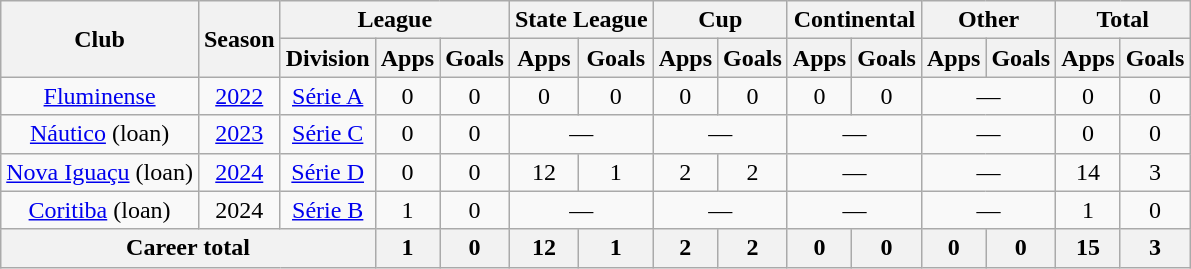<table class="wikitable" style="text-align:center">
<tr>
<th rowspan="2">Club</th>
<th rowspan="2">Season</th>
<th colspan="3">League</th>
<th colspan="2">State League</th>
<th colspan="2">Cup</th>
<th colspan="2">Continental</th>
<th colspan="2">Other</th>
<th colspan="2">Total</th>
</tr>
<tr>
<th>Division</th>
<th>Apps</th>
<th>Goals</th>
<th>Apps</th>
<th>Goals</th>
<th>Apps</th>
<th>Goals</th>
<th>Apps</th>
<th>Goals</th>
<th>Apps</th>
<th>Goals</th>
<th>Apps</th>
<th>Goals</th>
</tr>
<tr>
<td><a href='#'>Fluminense</a></td>
<td><a href='#'>2022</a></td>
<td><a href='#'>Série A</a></td>
<td>0</td>
<td>0</td>
<td>0</td>
<td>0</td>
<td>0</td>
<td>0</td>
<td>0</td>
<td>0</td>
<td colspan=2>—</td>
<td>0</td>
<td>0</td>
</tr>
<tr>
<td><a href='#'>Náutico</a> (loan)</td>
<td><a href='#'>2023</a></td>
<td><a href='#'>Série C</a></td>
<td>0</td>
<td>0</td>
<td colspan=2>—</td>
<td colspan=2>—</td>
<td colspan=2>—</td>
<td colspan=2>—</td>
<td>0</td>
<td>0</td>
</tr>
<tr>
<td><a href='#'>Nova Iguaçu</a> (loan)</td>
<td><a href='#'>2024</a></td>
<td><a href='#'>Série D</a></td>
<td>0</td>
<td>0</td>
<td>12</td>
<td>1</td>
<td>2</td>
<td>2</td>
<td colspan=2>—</td>
<td colspan=2>—</td>
<td>14</td>
<td>3</td>
</tr>
<tr>
<td><a href='#'>Coritiba</a> (loan)</td>
<td>2024</td>
<td><a href='#'>Série B</a></td>
<td>1</td>
<td>0</td>
<td colspan=2>—</td>
<td colspan=2>—</td>
<td colspan=2>—</td>
<td colspan=2>—</td>
<td>1</td>
<td>0</td>
</tr>
<tr>
<th colspan=3><strong>Career total</strong></th>
<th>1</th>
<th>0</th>
<th>12</th>
<th>1</th>
<th>2</th>
<th>2</th>
<th>0</th>
<th>0</th>
<th>0</th>
<th>0</th>
<th>15</th>
<th>3</th>
</tr>
</table>
